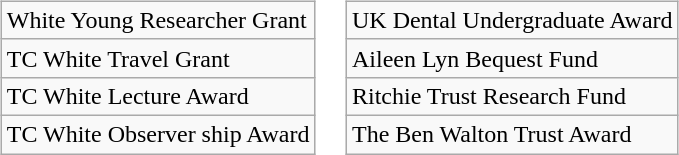<table>
<tr>
<td valign=top><br><table class="wikitable">
<tr>
<td>White Young Researcher Grant</td>
</tr>
<tr>
<td>TC White Travel Grant</td>
</tr>
<tr>
<td>TC White Lecture Award</td>
</tr>
<tr>
<td>TC White Observer ship Award</td>
</tr>
</table>
</td>
<td valign=top><br><table class="wikitable">
<tr>
<td>UK Dental Undergraduate Award</td>
</tr>
<tr>
<td>Aileen Lyn Bequest Fund</td>
</tr>
<tr>
<td>Ritchie Trust Research Fund</td>
</tr>
<tr>
<td>The Ben Walton Trust Award</td>
</tr>
</table>
</td>
</tr>
</table>
